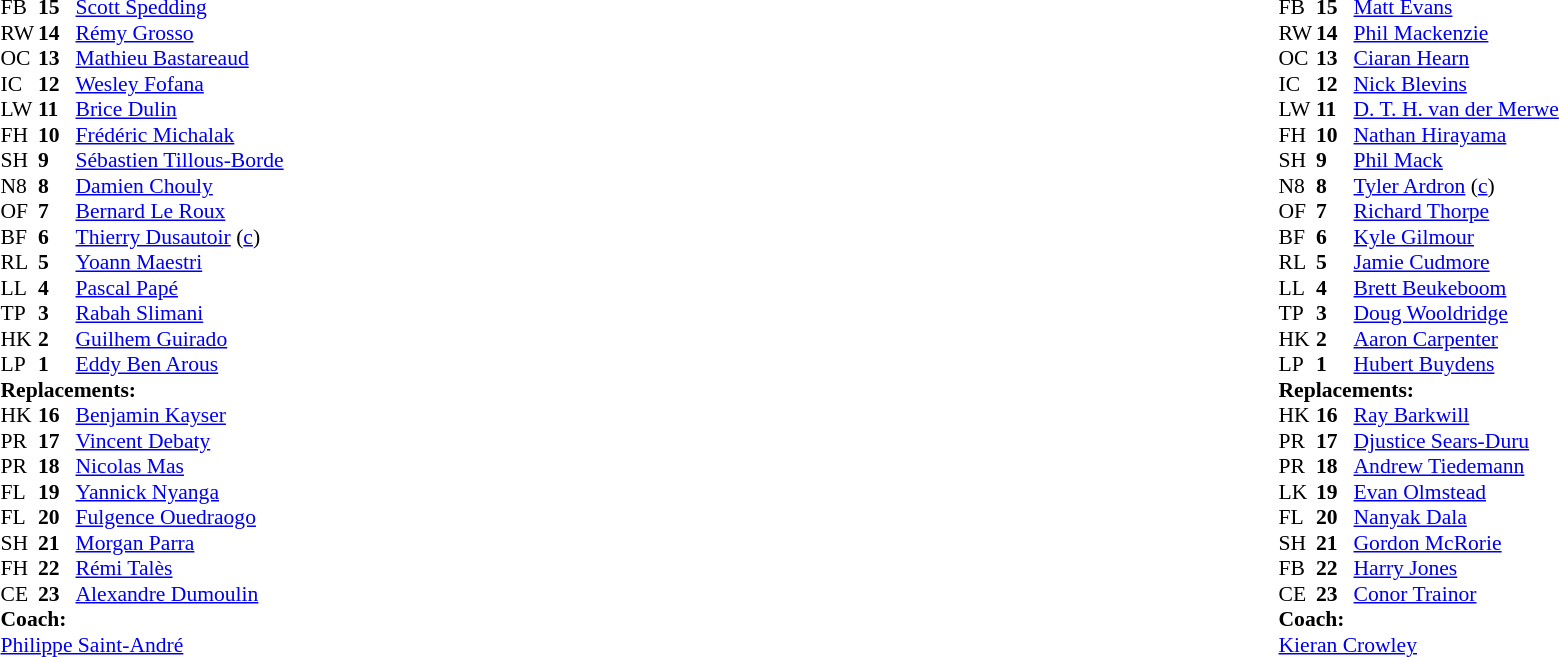<table style="width:100%">
<tr>
<td style="vertical-align:top; width:50%"><br><table style="font-size: 90%" cellspacing="0" cellpadding="0">
<tr>
<th width="25"></th>
<th width="25"></th>
</tr>
<tr>
<td>FB</td>
<td><strong>15</strong></td>
<td><a href='#'>Scott Spedding</a></td>
</tr>
<tr>
<td>RW</td>
<td><strong>14</strong></td>
<td><a href='#'>Rémy Grosso</a></td>
</tr>
<tr>
<td>OC</td>
<td><strong>13</strong></td>
<td><a href='#'>Mathieu Bastareaud</a></td>
<td></td>
<td></td>
</tr>
<tr>
<td>IC</td>
<td><strong>12</strong></td>
<td><a href='#'>Wesley Fofana</a></td>
</tr>
<tr>
<td>LW</td>
<td><strong>11</strong></td>
<td><a href='#'>Brice Dulin</a></td>
</tr>
<tr>
<td>FH</td>
<td><strong>10</strong></td>
<td><a href='#'>Frédéric Michalak</a></td>
<td></td>
<td></td>
</tr>
<tr>
<td>SH</td>
<td><strong>9</strong></td>
<td><a href='#'>Sébastien Tillous-Borde</a></td>
<td></td>
<td></td>
</tr>
<tr>
<td>N8</td>
<td><strong>8</strong></td>
<td><a href='#'>Damien Chouly</a></td>
<td></td>
<td></td>
</tr>
<tr>
<td>OF</td>
<td><strong>7</strong></td>
<td><a href='#'>Bernard Le Roux</a></td>
<td></td>
<td></td>
</tr>
<tr>
<td>BF</td>
<td><strong>6</strong></td>
<td><a href='#'>Thierry Dusautoir</a> (<a href='#'>c</a>)</td>
</tr>
<tr>
<td>RL</td>
<td><strong>5</strong></td>
<td><a href='#'>Yoann Maestri</a></td>
</tr>
<tr>
<td>LL</td>
<td><strong>4</strong></td>
<td><a href='#'>Pascal Papé</a></td>
</tr>
<tr>
<td>TP</td>
<td><strong>3</strong></td>
<td><a href='#'>Rabah Slimani</a></td>
<td></td>
<td></td>
</tr>
<tr>
<td>HK</td>
<td><strong>2</strong></td>
<td><a href='#'>Guilhem Guirado</a></td>
<td></td>
<td></td>
</tr>
<tr>
<td>LP</td>
<td><strong>1</strong></td>
<td><a href='#'>Eddy Ben Arous</a></td>
<td></td>
<td></td>
</tr>
<tr>
<td colspan=3><strong>Replacements:</strong></td>
</tr>
<tr>
<td>HK</td>
<td><strong>16</strong></td>
<td><a href='#'>Benjamin Kayser</a></td>
<td></td>
<td></td>
</tr>
<tr>
<td>PR</td>
<td><strong>17</strong></td>
<td><a href='#'>Vincent Debaty</a></td>
<td></td>
<td></td>
</tr>
<tr>
<td>PR</td>
<td><strong>18</strong></td>
<td><a href='#'>Nicolas Mas</a></td>
<td></td>
<td></td>
</tr>
<tr>
<td>FL</td>
<td><strong>19</strong></td>
<td><a href='#'>Yannick Nyanga</a></td>
<td></td>
<td></td>
</tr>
<tr>
<td>FL</td>
<td><strong>20</strong></td>
<td><a href='#'>Fulgence Ouedraogo</a></td>
<td></td>
<td></td>
</tr>
<tr>
<td>SH</td>
<td><strong>21</strong></td>
<td><a href='#'>Morgan Parra</a></td>
<td></td>
<td></td>
</tr>
<tr>
<td>FH</td>
<td><strong>22</strong></td>
<td><a href='#'>Rémi Talès</a></td>
<td></td>
<td></td>
</tr>
<tr>
<td>CE</td>
<td><strong>23</strong></td>
<td><a href='#'>Alexandre Dumoulin</a></td>
<td></td>
<td></td>
</tr>
<tr>
<td colspan=3><strong>Coach:</strong></td>
</tr>
<tr>
<td colspan="4"> <a href='#'>Philippe Saint-André</a></td>
</tr>
</table>
</td>
<td style="vertical-align:top"></td>
<td style="vertical-align:top; width:50%"><br><table style="font-size: 90%" cellspacing="0" cellpadding="0" align="center">
<tr>
<th width="25"></th>
<th width="25"></th>
</tr>
<tr>
<td>FB</td>
<td><strong>15</strong></td>
<td><a href='#'>Matt Evans</a></td>
<td></td>
<td></td>
</tr>
<tr>
<td>RW</td>
<td><strong>14</strong></td>
<td><a href='#'>Phil Mackenzie</a></td>
<td></td>
<td></td>
<td></td>
<td></td>
</tr>
<tr>
<td>OC</td>
<td><strong>13</strong></td>
<td><a href='#'>Ciaran Hearn</a></td>
</tr>
<tr>
<td>IC</td>
<td><strong>12</strong></td>
<td><a href='#'>Nick Blevins</a></td>
</tr>
<tr>
<td>LW</td>
<td><strong>11</strong></td>
<td><a href='#'>D. T. H. van der Merwe</a></td>
</tr>
<tr>
<td>FH</td>
<td><strong>10</strong></td>
<td><a href='#'>Nathan Hirayama</a></td>
</tr>
<tr>
<td>SH</td>
<td><strong>9</strong></td>
<td><a href='#'>Phil Mack</a></td>
<td></td>
<td></td>
</tr>
<tr>
<td>N8</td>
<td><strong>8</strong></td>
<td><a href='#'>Tyler Ardron</a> (<a href='#'>c</a>)</td>
<td></td>
<td></td>
</tr>
<tr>
<td>OF</td>
<td><strong>7</strong></td>
<td><a href='#'>Richard Thorpe</a></td>
<td></td>
<td></td>
</tr>
<tr>
<td>BF</td>
<td><strong>6</strong></td>
<td><a href='#'>Kyle Gilmour</a></td>
</tr>
<tr>
<td>RL</td>
<td><strong>5</strong></td>
<td><a href='#'>Jamie Cudmore</a></td>
</tr>
<tr>
<td>LL</td>
<td><strong>4</strong></td>
<td><a href='#'>Brett Beukeboom</a></td>
</tr>
<tr>
<td>TP</td>
<td><strong>3</strong></td>
<td><a href='#'>Doug Wooldridge</a></td>
<td></td>
<td></td>
</tr>
<tr>
<td>HK</td>
<td><strong>2</strong></td>
<td><a href='#'>Aaron Carpenter</a></td>
<td></td>
<td></td>
</tr>
<tr>
<td>LP</td>
<td><strong>1</strong></td>
<td><a href='#'>Hubert Buydens</a></td>
<td></td>
<td></td>
</tr>
<tr>
<td colspan=3><strong>Replacements:</strong></td>
</tr>
<tr>
<td>HK</td>
<td><strong>16</strong></td>
<td><a href='#'>Ray Barkwill</a></td>
<td></td>
<td></td>
</tr>
<tr>
<td>PR</td>
<td><strong>17</strong></td>
<td><a href='#'>Djustice Sears-Duru</a></td>
<td></td>
<td></td>
</tr>
<tr>
<td>PR</td>
<td><strong>18</strong></td>
<td><a href='#'>Andrew Tiedemann</a></td>
<td></td>
<td></td>
</tr>
<tr>
<td>LK</td>
<td><strong>19</strong></td>
<td><a href='#'>Evan Olmstead</a></td>
<td></td>
<td></td>
</tr>
<tr>
<td>FL</td>
<td><strong>20</strong></td>
<td><a href='#'>Nanyak Dala</a></td>
<td></td>
<td></td>
</tr>
<tr>
<td>SH</td>
<td><strong>21</strong></td>
<td><a href='#'>Gordon McRorie</a></td>
<td></td>
<td></td>
</tr>
<tr>
<td>FB</td>
<td><strong>22</strong></td>
<td><a href='#'>Harry Jones</a></td>
<td></td>
<td></td>
<td colspan=2></td>
</tr>
<tr>
<td>CE</td>
<td><strong>23</strong></td>
<td><a href='#'>Conor Trainor</a></td>
<td></td>
<td></td>
<td></td>
</tr>
<tr>
<td colspan=3><strong>Coach:</strong></td>
</tr>
<tr>
<td colspan="4"> <a href='#'>Kieran Crowley</a></td>
</tr>
</table>
</td>
</tr>
</table>
